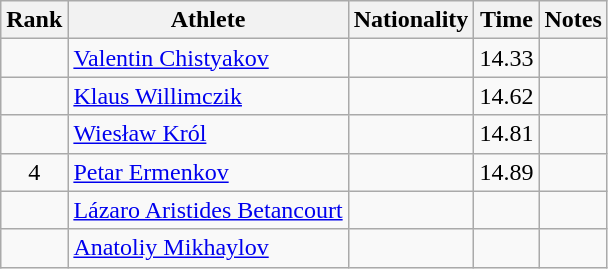<table class="wikitable sortable" style="text-align:center">
<tr>
<th>Rank</th>
<th>Athlete</th>
<th>Nationality</th>
<th>Time</th>
<th>Notes</th>
</tr>
<tr>
<td></td>
<td align=left><a href='#'>Valentin Chistyakov</a></td>
<td align=left></td>
<td>14.33</td>
<td></td>
</tr>
<tr>
<td></td>
<td align=left><a href='#'>Klaus Willimczik</a></td>
<td align=left></td>
<td>14.62</td>
<td></td>
</tr>
<tr>
<td></td>
<td align=left><a href='#'>Wiesław Król</a></td>
<td align=left></td>
<td>14.81</td>
<td></td>
</tr>
<tr>
<td>4</td>
<td align=left><a href='#'>Petar Ermenkov</a></td>
<td align=left></td>
<td>14.89</td>
<td></td>
</tr>
<tr>
<td></td>
<td align=left><a href='#'>Lázaro Aristides Betancourt</a></td>
<td align=left></td>
<td></td>
<td></td>
</tr>
<tr>
<td></td>
<td align=left><a href='#'>Anatoliy Mikhaylov</a></td>
<td align=left></td>
<td></td>
<td></td>
</tr>
</table>
